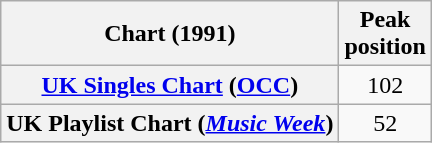<table class="wikitable plainrowheaders" style="text-align:center">
<tr>
<th>Chart (1991)</th>
<th>Peak<br>position</th>
</tr>
<tr>
<th scope="row"><a href='#'>UK Singles Chart</a> (<a href='#'>OCC</a>)</th>
<td>102</td>
</tr>
<tr>
<th scope="row">UK Playlist Chart (<em><a href='#'>Music Week</a></em>)</th>
<td>52</td>
</tr>
</table>
